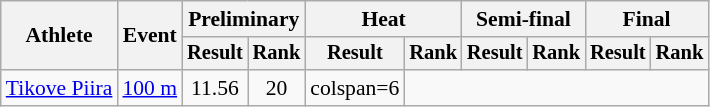<table class=wikitable style=font-size:90%>
<tr>
<th rowspan=2>Athlete</th>
<th rowspan=2>Event</th>
<th colspan=2>Preliminary</th>
<th colspan=2>Heat</th>
<th colspan=2>Semi-final</th>
<th colspan=2>Final</th>
</tr>
<tr style=font-size:95%>
<th>Result</th>
<th>Rank</th>
<th>Result</th>
<th>Rank</th>
<th>Result</th>
<th>Rank</th>
<th>Result</th>
<th>Rank</th>
</tr>
<tr align=center>
<td align=left><a href='#'>Tikove Piira</a></td>
<td align=left><a href='#'>100 m</a></td>
<td>11.56</td>
<td>20</td>
<td>colspan=6 </td>
</tr>
</table>
